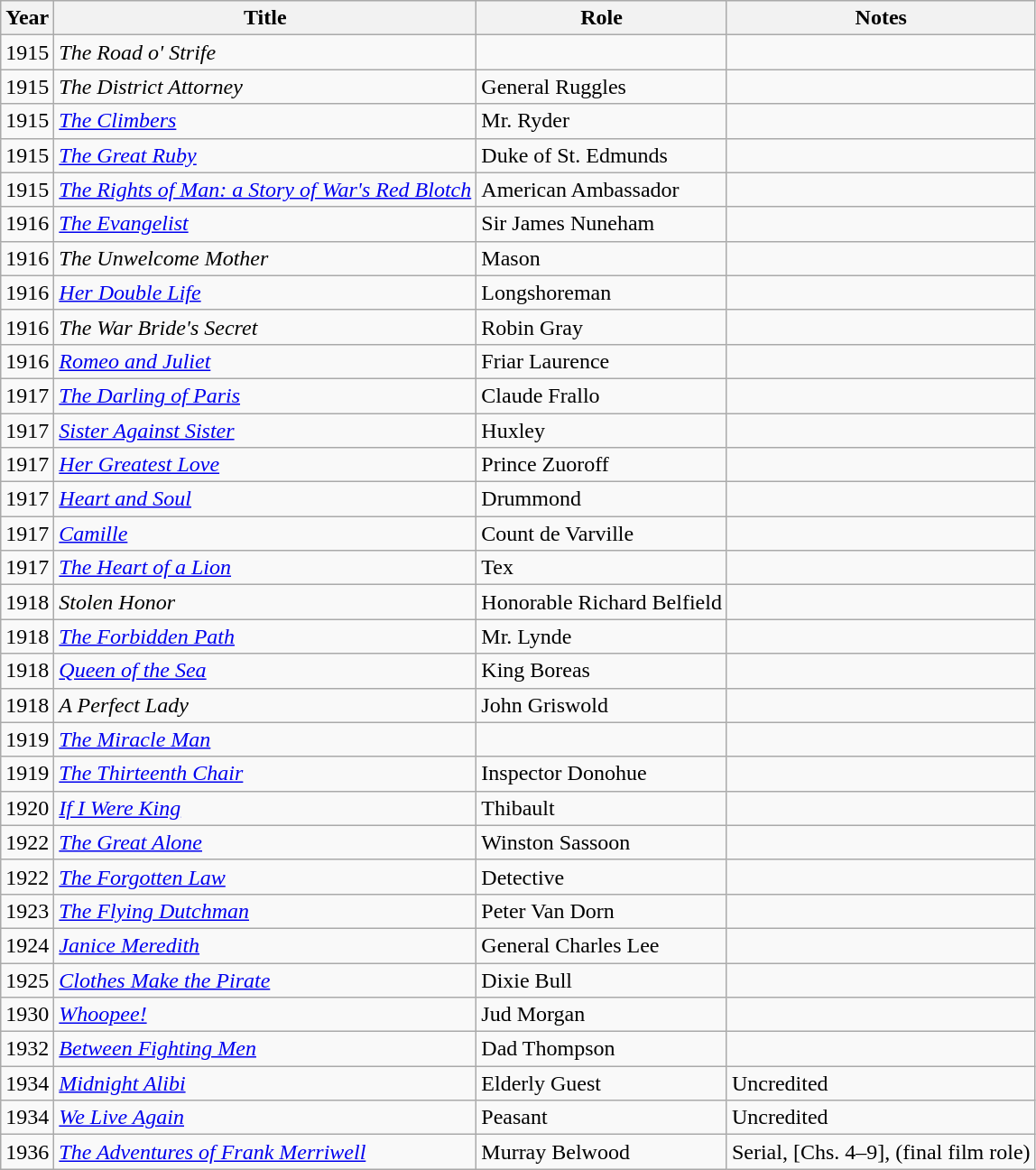<table class="wikitable">
<tr>
<th>Year</th>
<th>Title</th>
<th>Role</th>
<th>Notes</th>
</tr>
<tr>
<td>1915</td>
<td><em>The Road o' Strife</em></td>
<td></td>
<td></td>
</tr>
<tr>
<td>1915</td>
<td><em>The District Attorney</em></td>
<td>General Ruggles</td>
<td></td>
</tr>
<tr>
<td>1915</td>
<td><em><a href='#'>The Climbers</a></em></td>
<td>Mr. Ryder</td>
<td></td>
</tr>
<tr>
<td>1915</td>
<td><em><a href='#'>The Great Ruby</a></em></td>
<td>Duke of St. Edmunds</td>
<td></td>
</tr>
<tr>
<td>1915</td>
<td><em><a href='#'>The Rights of Man: a Story of War's Red Blotch</a></em></td>
<td>American Ambassador</td>
<td></td>
</tr>
<tr>
<td>1916</td>
<td><em><a href='#'>The Evangelist</a></em></td>
<td>Sir James Nuneham</td>
<td></td>
</tr>
<tr>
<td>1916</td>
<td><em>The Unwelcome Mother</em></td>
<td>Mason</td>
<td></td>
</tr>
<tr>
<td>1916</td>
<td><em><a href='#'>Her Double Life</a></em></td>
<td>Longshoreman</td>
<td></td>
</tr>
<tr>
<td>1916</td>
<td><em>The War Bride's Secret</em></td>
<td>Robin Gray</td>
<td></td>
</tr>
<tr>
<td>1916</td>
<td><em><a href='#'>Romeo and Juliet</a></em></td>
<td>Friar Laurence</td>
<td></td>
</tr>
<tr>
<td>1917</td>
<td><em><a href='#'>The Darling of Paris</a></em></td>
<td>Claude Frallo</td>
<td></td>
</tr>
<tr>
<td>1917</td>
<td><em><a href='#'>Sister Against Sister</a></em></td>
<td>Huxley</td>
<td></td>
</tr>
<tr>
<td>1917</td>
<td><em><a href='#'>Her Greatest Love</a></em></td>
<td>Prince Zuoroff</td>
<td></td>
</tr>
<tr>
<td>1917</td>
<td><em><a href='#'>Heart and Soul</a></em></td>
<td>Drummond</td>
<td></td>
</tr>
<tr>
<td>1917</td>
<td><em><a href='#'>Camille</a></em></td>
<td>Count de Varville</td>
<td></td>
</tr>
<tr>
<td>1917</td>
<td><em><a href='#'>The Heart of a Lion</a></em></td>
<td>Tex</td>
<td></td>
</tr>
<tr>
<td>1918</td>
<td><em>Stolen Honor</em></td>
<td>Honorable Richard Belfield</td>
<td></td>
</tr>
<tr>
<td>1918</td>
<td><em><a href='#'>The Forbidden Path</a></em></td>
<td>Mr. Lynde</td>
<td></td>
</tr>
<tr>
<td>1918</td>
<td><em><a href='#'>Queen of the Sea</a></em></td>
<td>King Boreas</td>
<td></td>
</tr>
<tr>
<td>1918</td>
<td><em>A Perfect Lady</em></td>
<td>John Griswold</td>
<td></td>
</tr>
<tr>
<td>1919</td>
<td><em><a href='#'>The Miracle Man</a></em></td>
<td></td>
<td></td>
</tr>
<tr>
<td>1919</td>
<td><em><a href='#'>The Thirteenth Chair</a></em></td>
<td>Inspector Donohue</td>
<td></td>
</tr>
<tr>
<td>1920</td>
<td><em><a href='#'>If I Were King</a></em></td>
<td>Thibault</td>
<td></td>
</tr>
<tr>
<td>1922</td>
<td><em><a href='#'>The Great Alone</a></em></td>
<td>Winston Sassoon</td>
<td></td>
</tr>
<tr>
<td>1922</td>
<td><em><a href='#'>The Forgotten Law</a></em></td>
<td>Detective</td>
<td></td>
</tr>
<tr>
<td>1923</td>
<td><em><a href='#'>The Flying Dutchman</a></em></td>
<td>Peter Van Dorn</td>
<td></td>
</tr>
<tr>
<td>1924</td>
<td><em><a href='#'>Janice Meredith</a></em></td>
<td>General Charles Lee</td>
<td></td>
</tr>
<tr>
<td>1925</td>
<td><em><a href='#'>Clothes Make the Pirate</a></em></td>
<td>Dixie Bull</td>
<td></td>
</tr>
<tr>
<td>1930</td>
<td><em><a href='#'>Whoopee!</a></em></td>
<td>Jud Morgan</td>
<td></td>
</tr>
<tr>
<td>1932</td>
<td><em><a href='#'>Between Fighting Men</a></em></td>
<td>Dad Thompson</td>
<td></td>
</tr>
<tr>
<td>1934</td>
<td><em><a href='#'>Midnight Alibi</a></em></td>
<td>Elderly Guest</td>
<td>Uncredited</td>
</tr>
<tr>
<td>1934</td>
<td><em><a href='#'>We Live Again</a></em></td>
<td>Peasant</td>
<td>Uncredited</td>
</tr>
<tr>
<td>1936</td>
<td><em><a href='#'>The Adventures of Frank Merriwell</a></em></td>
<td>Murray Belwood</td>
<td>Serial, [Chs. 4–9], (final film role)</td>
</tr>
</table>
